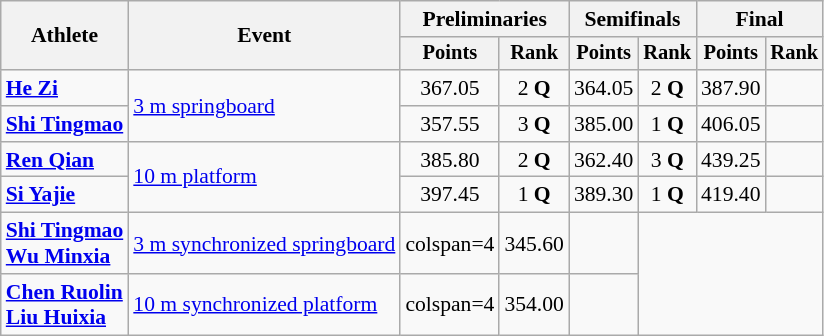<table class=wikitable style="font-size:90%">
<tr>
<th rowspan="2">Athlete</th>
<th rowspan="2">Event</th>
<th colspan="2">Preliminaries</th>
<th colspan="2">Semifinals</th>
<th colspan="2">Final</th>
</tr>
<tr style="font-size:95%">
<th>Points</th>
<th>Rank</th>
<th>Points</th>
<th>Rank</th>
<th>Points</th>
<th>Rank</th>
</tr>
<tr align=center>
<td align=left><strong><a href='#'>He Zi</a></strong></td>
<td align=left rowspan=2><a href='#'>3 m springboard</a></td>
<td>367.05</td>
<td>2 <strong>Q</strong></td>
<td>364.05</td>
<td>2 <strong>Q</strong></td>
<td>387.90</td>
<td></td>
</tr>
<tr align=center>
<td align=left><strong><a href='#'>Shi Tingmao</a></strong></td>
<td>357.55</td>
<td>3 <strong>Q</strong></td>
<td>385.00</td>
<td>1 <strong>Q</strong></td>
<td>406.05</td>
<td></td>
</tr>
<tr align=center>
<td align=left><strong><a href='#'>Ren Qian</a></strong></td>
<td align=left rowspan=2><a href='#'>10 m platform</a></td>
<td>385.80</td>
<td>2 <strong>Q</strong></td>
<td>362.40</td>
<td>3 <strong>Q</strong></td>
<td>439.25</td>
<td></td>
</tr>
<tr align=center>
<td align=left><strong><a href='#'>Si Yajie</a></strong></td>
<td>397.45</td>
<td>1 <strong>Q</strong></td>
<td>389.30</td>
<td>1 <strong>Q</strong></td>
<td>419.40</td>
<td></td>
</tr>
<tr align=center>
<td align=left><strong><a href='#'>Shi Tingmao</a><br><a href='#'>Wu Minxia</a></strong></td>
<td align=left><a href='#'>3 m synchronized springboard</a></td>
<td>colspan=4 </td>
<td>345.60</td>
<td></td>
</tr>
<tr align=center>
<td align=left><strong><a href='#'>Chen Ruolin</a><br><a href='#'>Liu Huixia</a></strong></td>
<td align=left><a href='#'>10 m synchronized platform</a></td>
<td>colspan=4 </td>
<td>354.00</td>
<td></td>
</tr>
</table>
